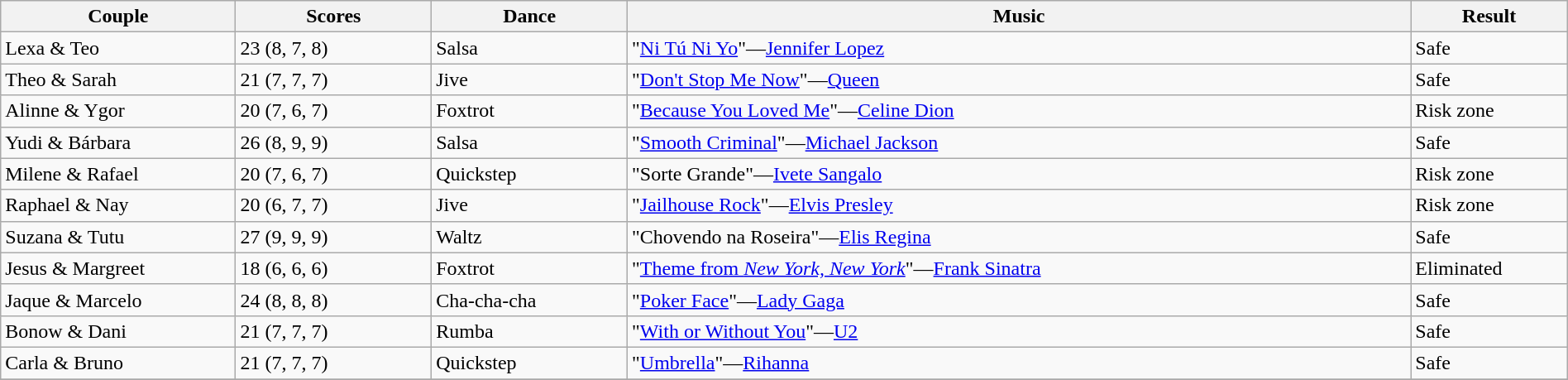<table class="wikitable sortable" style="width:100%;">
<tr>
<th style="width:15.0%;">Couple</th>
<th style="width:12.5%;">Scores</th>
<th style="width:12.5%;">Dance</th>
<th style="width:50.0%;">Music</th>
<th style="width:10.0%;">Result</th>
</tr>
<tr>
<td>Lexa & Teo</td>
<td>23 (8, 7, 8)</td>
<td>Salsa</td>
<td>"<a href='#'>Ni Tú Ni Yo</a>"—<a href='#'>Jennifer Lopez</a></td>
<td>Safe</td>
</tr>
<tr>
<td>Theo & Sarah</td>
<td>21 (7, 7, 7)</td>
<td>Jive</td>
<td>"<a href='#'>Don't Stop Me Now</a>"—<a href='#'>Queen</a></td>
<td>Safe</td>
</tr>
<tr>
<td>Alinne & Ygor</td>
<td>20 (7, 6, 7)</td>
<td>Foxtrot</td>
<td>"<a href='#'>Because You Loved Me</a>"—<a href='#'>Celine Dion</a></td>
<td>Risk zone</td>
</tr>
<tr>
<td>Yudi & Bárbara</td>
<td>26 (8, 9, 9)</td>
<td>Salsa</td>
<td>"<a href='#'>Smooth Criminal</a>"—<a href='#'>Michael Jackson</a></td>
<td>Safe</td>
</tr>
<tr>
<td>Milene & Rafael</td>
<td>20 (7, 6, 7)</td>
<td>Quickstep</td>
<td>"Sorte Grande"—<a href='#'>Ivete Sangalo</a></td>
<td>Risk zone</td>
</tr>
<tr>
<td>Raphael & Nay</td>
<td>20 (6, 7, 7)</td>
<td>Jive</td>
<td>"<a href='#'>Jailhouse Rock</a>"—<a href='#'>Elvis Presley</a></td>
<td>Risk zone</td>
</tr>
<tr>
<td>Suzana & Tutu</td>
<td>27 (9, 9, 9)</td>
<td>Waltz</td>
<td>"Chovendo na Roseira"—<a href='#'>Elis Regina</a></td>
<td>Safe</td>
</tr>
<tr>
<td>Jesus & Margreet</td>
<td>18 (6, 6, 6)</td>
<td>Foxtrot</td>
<td>"<a href='#'>Theme from <em>New York, New York</em></a>"—<a href='#'>Frank Sinatra</a></td>
<td>Eliminated</td>
</tr>
<tr>
<td>Jaque & Marcelo</td>
<td>24 (8, 8, 8)</td>
<td>Cha-cha-cha</td>
<td>"<a href='#'>Poker Face</a>"—<a href='#'>Lady Gaga</a></td>
<td>Safe</td>
</tr>
<tr>
<td>Bonow & Dani</td>
<td>21 (7, 7, 7)</td>
<td>Rumba</td>
<td>"<a href='#'>With or Without You</a>"—<a href='#'>U2</a></td>
<td>Safe</td>
</tr>
<tr>
<td>Carla & Bruno</td>
<td>21 (7, 7, 7)</td>
<td>Quickstep</td>
<td>"<a href='#'>Umbrella</a>"—<a href='#'>Rihanna</a></td>
<td>Safe</td>
</tr>
<tr>
</tr>
</table>
